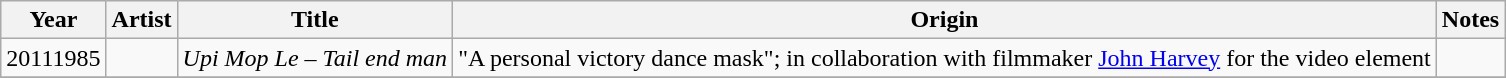<table class="wikitable sortable">
<tr>
<th>Year</th>
<th>Artist</th>
<th>Title</th>
<th>Origin</th>
<th>Notes</th>
</tr>
<tr>
<td>20111985</td>
<td></td>
<td><em>Upi Mop Le – Tail end man</em></td>
<td>"A personal victory dance mask"; in collaboration with filmmaker <a href='#'>John Harvey</a> for the video element</td>
<td></td>
</tr>
<tr>
</tr>
</table>
